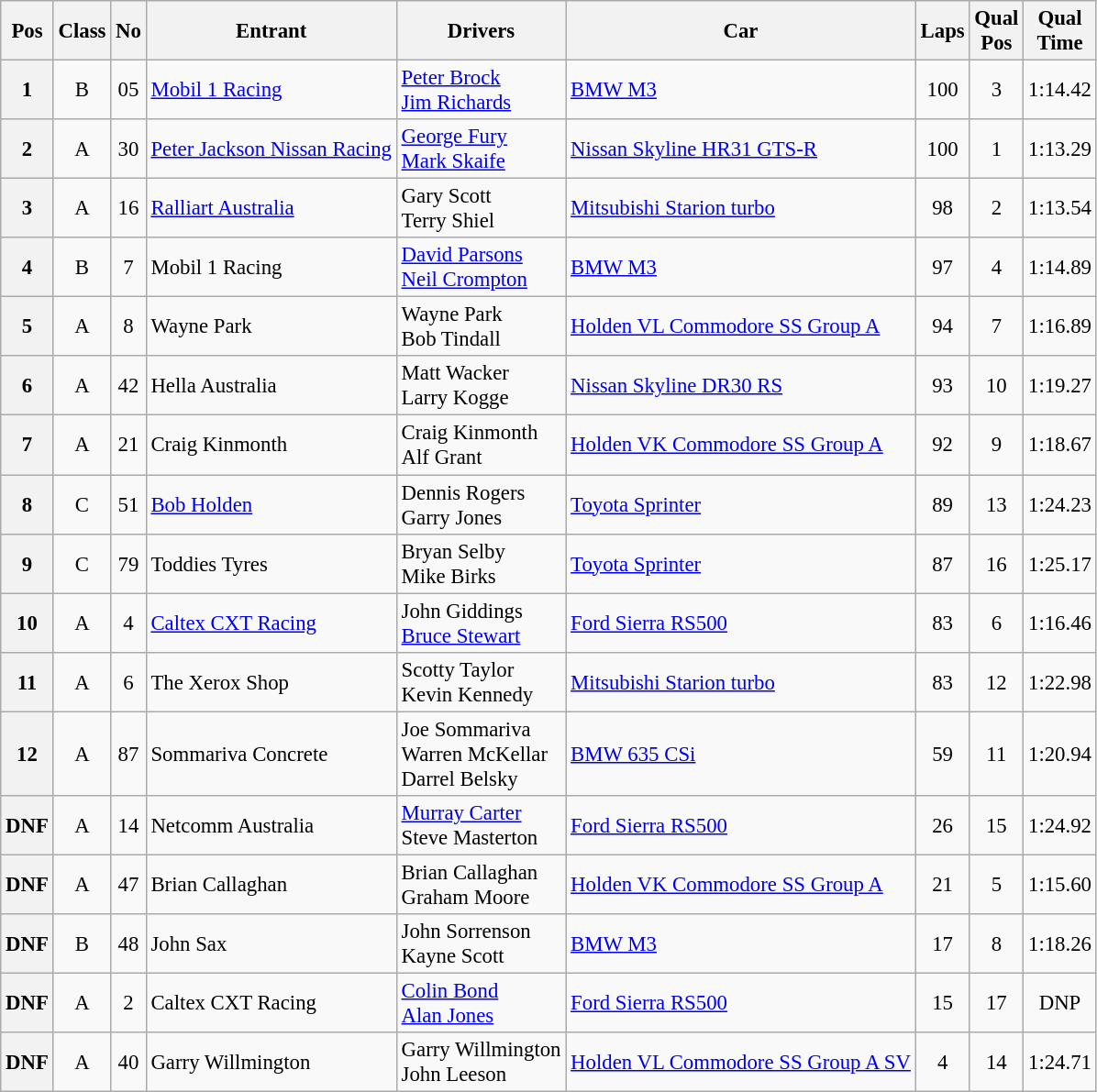<table class="wikitable" style="font-size: 95%;">
<tr>
<th>Pos</th>
<th>Class</th>
<th>No</th>
<th>Entrant</th>
<th>Drivers</th>
<th>Car</th>
<th>Laps</th>
<th>Qual<br>Pos</th>
<th>Qual<br>Time</th>
</tr>
<tr>
<th>1</th>
<td align="center">B</td>
<td align="center">05</td>
<td><a href='#'>Mobil 1 Racing</a></td>
<td> <a href='#'>Peter Brock</a><br> <a href='#'>Jim Richards</a></td>
<td><a href='#'>BMW M3</a></td>
<td align="center">100</td>
<td align="center">3</td>
<td align="center">1:14.42</td>
</tr>
<tr>
<th>2</th>
<td align="center">A</td>
<td align="center">30</td>
<td><a href='#'>Peter Jackson Nissan Racing</a></td>
<td> <a href='#'>George Fury</a><br> <a href='#'>Mark Skaife</a></td>
<td><a href='#'>Nissan Skyline HR31 GTS-R</a></td>
<td align="center">100</td>
<td align="center">1</td>
<td align="center">1:13.29</td>
</tr>
<tr>
<th>3</th>
<td align="center">A</td>
<td align="center">16</td>
<td><a href='#'>Ralliart Australia</a></td>
<td> Gary Scott<br> Terry Shiel</td>
<td><a href='#'>Mitsubishi Starion turbo</a></td>
<td align="center">98</td>
<td align="center">2</td>
<td align="center">1:13.54</td>
</tr>
<tr>
<th>4</th>
<td align="center">B</td>
<td align="center">7</td>
<td>Mobil 1 Racing</td>
<td> <a href='#'>David Parsons</a><br> <a href='#'>Neil Crompton</a></td>
<td><a href='#'>BMW M3</a></td>
<td align="center">97</td>
<td align="center">4</td>
<td align="center">1:14.89</td>
</tr>
<tr>
<th>5</th>
<td align="center">A</td>
<td align="center">8</td>
<td>Wayne Park</td>
<td> Wayne Park<br> Bob Tindall</td>
<td><a href='#'>Holden VL Commodore SS Group A</a></td>
<td align="center">94</td>
<td align="center">7</td>
<td align="center">1:16.89</td>
</tr>
<tr>
<th>6</th>
<td align="center">A</td>
<td align="center">42</td>
<td>Hella Australia</td>
<td> Matt Wacker<br> Larry Kogge</td>
<td><a href='#'>Nissan Skyline DR30 RS</a></td>
<td align="center">93</td>
<td align="center">10</td>
<td align="center">1:19.27</td>
</tr>
<tr>
<th>7</th>
<td align="center">A</td>
<td align="center">21</td>
<td>Craig Kinmonth</td>
<td> Craig Kinmonth<br> Alf Grant</td>
<td><a href='#'>Holden VK Commodore SS Group A</a></td>
<td align="center">92</td>
<td align="center">9</td>
<td align="center">1:18.67</td>
</tr>
<tr>
<th>8</th>
<td align="center">C</td>
<td align="center">51</td>
<td><a href='#'>Bob Holden</a></td>
<td> Dennis Rogers<br>  Garry Jones</td>
<td><a href='#'>Toyota Sprinter</a></td>
<td align="center">89</td>
<td align="center">13</td>
<td align="center">1:24.23</td>
</tr>
<tr>
<th>9</th>
<td align="center">C</td>
<td align="center">79</td>
<td>Toddies Tyres</td>
<td> Bryan Selby<br> Mike Birks</td>
<td><a href='#'>Toyota Sprinter</a></td>
<td align="center">87</td>
<td align="center">16</td>
<td align="center">1:25.17</td>
</tr>
<tr>
<th>10</th>
<td align="center">A</td>
<td align="center">4</td>
<td><a href='#'>Caltex CXT Racing</a></td>
<td> John Giddings<br>  <a href='#'>Bruce Stewart</a></td>
<td><a href='#'>Ford Sierra RS500</a></td>
<td align="center">83</td>
<td align="center">6</td>
<td align="center">1:16.46</td>
</tr>
<tr>
<th>11</th>
<td align="center">A</td>
<td align="center">6</td>
<td>The Xerox Shop</td>
<td> Scotty Taylor<br> Kevin Kennedy</td>
<td><a href='#'>Mitsubishi Starion turbo</a></td>
<td align="center">83</td>
<td align="center">12</td>
<td align="center">1:22.98</td>
</tr>
<tr>
<th>12</th>
<td align="center">A</td>
<td align="center">87</td>
<td>Sommariva Concrete</td>
<td> Joe Sommariva<br> Warren McKellar<br> Darrel Belsky</td>
<td><a href='#'>BMW 635 CSi</a></td>
<td align="center">59</td>
<td align="center">11</td>
<td align="center">1:20.94</td>
</tr>
<tr>
<th>DNF</th>
<td align="center">A</td>
<td align="center">14</td>
<td>Netcomm Australia</td>
<td> <a href='#'>Murray Carter</a><br> Steve Masterton</td>
<td><a href='#'>Ford Sierra RS500</a></td>
<td align="center">26</td>
<td align="center">15</td>
<td align="center">1:24.92</td>
</tr>
<tr>
<th>DNF</th>
<td align="center">A</td>
<td align="center">47</td>
<td>Brian Callaghan</td>
<td> Brian Callaghan<br> Graham Moore</td>
<td><a href='#'>Holden VK Commodore SS Group A</a></td>
<td align="center">21</td>
<td align="center">5</td>
<td align="center">1:15.60</td>
</tr>
<tr>
<th>DNF</th>
<td align="center">B</td>
<td align="center">48</td>
<td>John Sax</td>
<td> John Sorrenson<br> Kayne Scott</td>
<td><a href='#'>BMW M3</a></td>
<td align="center">17</td>
<td align="center">8</td>
<td align="center">1:18.26</td>
</tr>
<tr>
<th>DNF</th>
<td align="center">A</td>
<td align="center">2</td>
<td>Caltex CXT Racing</td>
<td> <a href='#'>Colin Bond</a><br> <a href='#'>Alan Jones</a></td>
<td><a href='#'>Ford Sierra RS500</a></td>
<td align="center">15</td>
<td align="center">17</td>
<td align="center">DNP</td>
</tr>
<tr>
<th>DNF</th>
<td align="center">A</td>
<td align="center">40</td>
<td>Garry Willmington</td>
<td> Garry Willmington<br> John Leeson</td>
<td><a href='#'>Holden VL Commodore SS Group A SV</a></td>
<td align="center">4</td>
<td align="center">14</td>
<td align="center">1:24.71</td>
</tr>
</table>
